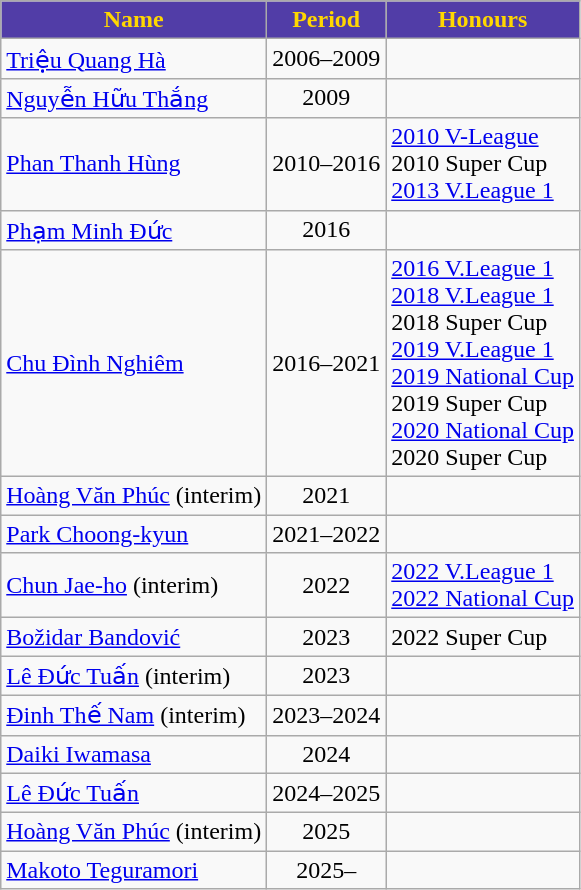<table class="wikitable">
<tr>
<th style="background:#513da7; color:#FFD700">Name</th>
<th style="background:#513da7; color:#FFD700">Period</th>
<th style="background:#513da7; color:#FFD700">Honours</th>
</tr>
<tr>
<td> <a href='#'>Triệu Quang Hà</a></td>
<td align="center">2006–2009</td>
<td></td>
</tr>
<tr>
<td> <a href='#'>Nguyễn Hữu Thắng</a></td>
<td align="center">2009</td>
<td></td>
</tr>
<tr>
<td> <a href='#'>Phan Thanh Hùng</a></td>
<td align="center">2010–2016</td>
<td><a href='#'>2010 V-League</a><br>2010 Super Cup<br><a href='#'>2013 V.League 1</a></td>
</tr>
<tr>
<td> <a href='#'>Phạm Minh Đức</a></td>
<td align="center">2016</td>
<td></td>
</tr>
<tr>
<td> <a href='#'>Chu Đình Nghiêm</a></td>
<td align="center">2016–2021</td>
<td><a href='#'>2016 V.League 1</a><br><a href='#'>2018 V.League 1</a><br>2018 Super Cup<br><a href='#'>2019 V.League 1</a><br><a href='#'>2019 National Cup</a><br>2019 Super Cup<br><a href='#'>2020 National Cup</a><br>2020 Super Cup</td>
</tr>
<tr>
<td> <a href='#'>Hoàng Văn Phúc</a> (interim)</td>
<td align="center">2021</td>
<td></td>
</tr>
<tr>
<td> <a href='#'>Park Choong-kyun</a></td>
<td align="center">2021–2022</td>
<td></td>
</tr>
<tr>
<td> <a href='#'>Chun Jae-ho</a> (interim)</td>
<td align="center">2022</td>
<td><a href='#'>2022 V.League 1</a><br><a href='#'>2022 National Cup</a></td>
</tr>
<tr>
<td> <a href='#'>Božidar Bandović</a></td>
<td align="center">2023</td>
<td>2022 Super Cup</td>
</tr>
<tr>
<td> <a href='#'>Lê Đức Tuấn</a> (interim)</td>
<td align="center">2023</td>
<td></td>
</tr>
<tr>
<td> <a href='#'>Đinh Thế Nam</a> (interim)</td>
<td align="center">2023–2024</td>
<td></td>
</tr>
<tr>
<td> <a href='#'>Daiki Iwamasa</a></td>
<td align="center">2024</td>
<td></td>
</tr>
<tr>
<td> <a href='#'>Lê Đức Tuấn</a></td>
<td align="center">2024–2025</td>
<td></td>
</tr>
<tr>
<td> <a href='#'>Hoàng Văn Phúc</a> (interim)</td>
<td align="center">2025</td>
<td></td>
</tr>
<tr>
<td> <a href='#'>Makoto Teguramori</a></td>
<td align="center">2025–</td>
<td></td>
</tr>
</table>
